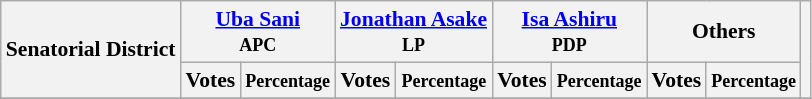<table class="wikitable sortable" style=" font-size: 90%">
<tr>
<th rowspan="2">Senatorial District</th>
<th colspan="2"><a href='#'>Uba Sani</a><br><small>APC</small></th>
<th colspan="2"><a href='#'>Jonathan Asake</a><br><small>LP</small></th>
<th colspan="2"><a href='#'>Isa Ashiru</a><br><small>PDP</small></th>
<th colspan="2">Others</th>
<th rowspan="2"></th>
</tr>
<tr>
<th>Votes</th>
<th><small>Percentage</small></th>
<th>Votes</th>
<th><small>Percentage</small></th>
<th>Votes</th>
<th><small>Percentage</small></th>
<th>Votes</th>
<th><small>Percentage</small></th>
</tr>
<tr>
</tr>
<tr>
</tr>
<tr>
</tr>
<tr>
</tr>
<tr>
</tr>
<tr>
</tr>
</table>
